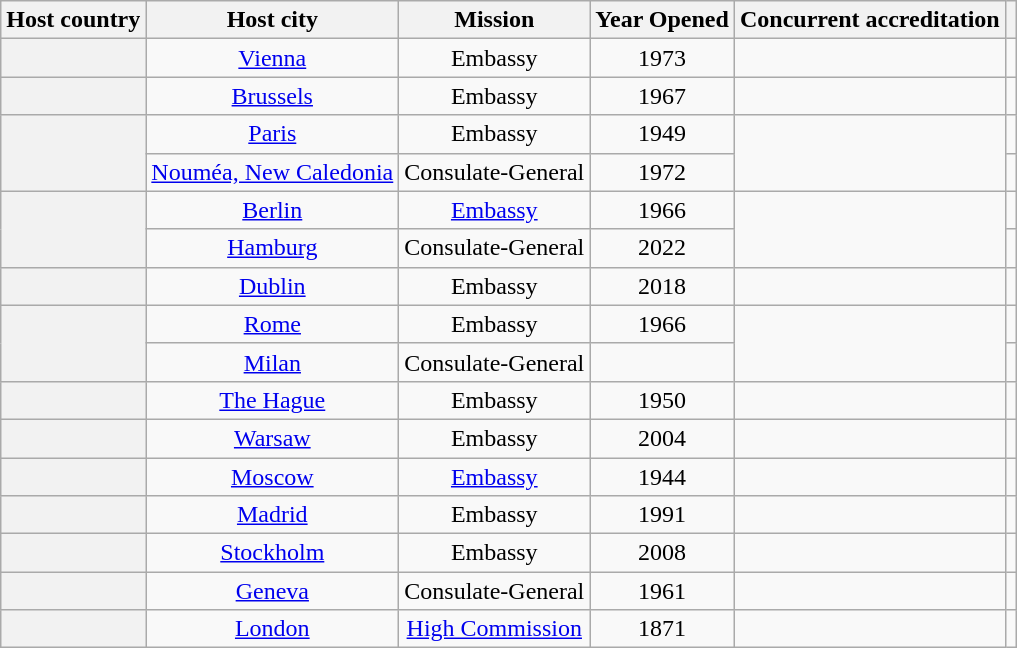<table class="wikitable plainrowheaders" style="text-align:center;">
<tr>
<th scope="col">Host country</th>
<th scope="col">Host city</th>
<th scope="col">Mission</th>
<th scope="col">Year Opened</th>
<th scope="col">Concurrent accreditation</th>
<th scope="col"></th>
</tr>
<tr>
<th scope="row"></th>
<td><a href='#'>Vienna</a></td>
<td>Embassy</td>
<td>1973</td>
<td></td>
<td></td>
</tr>
<tr>
<th scope="row"></th>
<td><a href='#'>Brussels</a></td>
<td>Embassy</td>
<td>1967</td>
<td></td>
<td></td>
</tr>
<tr>
<th scope="row" rowspan="2"></th>
<td><a href='#'>Paris</a></td>
<td>Embassy</td>
<td>1949</td>
<td rowspan="2"></td>
<td></td>
</tr>
<tr>
<td><a href='#'>Nouméa, New Caledonia</a></td>
<td>Consulate-General</td>
<td>1972</td>
<td></td>
</tr>
<tr>
<th scope="row" rowspan="2"></th>
<td><a href='#'>Berlin</a></td>
<td><a href='#'>Embassy</a></td>
<td>1966</td>
<td rowspan="2"></td>
<td></td>
</tr>
<tr>
<td><a href='#'>Hamburg</a></td>
<td>Consulate-General</td>
<td>2022</td>
<td></td>
</tr>
<tr>
<th scope="row"></th>
<td><a href='#'>Dublin</a></td>
<td>Embassy</td>
<td>2018</td>
<td></td>
<td></td>
</tr>
<tr>
<th scope="row" rowspan="2"></th>
<td><a href='#'>Rome</a></td>
<td>Embassy</td>
<td>1966</td>
<td rowspan="2"></td>
<td></td>
</tr>
<tr>
<td><a href='#'>Milan</a></td>
<td>Consulate-General</td>
<td></td>
<td></td>
</tr>
<tr>
<th scope="row"></th>
<td><a href='#'>The Hague</a></td>
<td>Embassy</td>
<td>1950</td>
<td></td>
<td></td>
</tr>
<tr>
<th scope="row"></th>
<td><a href='#'>Warsaw</a></td>
<td>Embassy</td>
<td>2004</td>
<td></td>
<td></td>
</tr>
<tr>
<th scope="row"></th>
<td><a href='#'>Moscow</a></td>
<td><a href='#'>Embassy</a></td>
<td>1944</td>
<td></td>
<td></td>
</tr>
<tr>
<th scope="row"></th>
<td><a href='#'>Madrid</a></td>
<td>Embassy</td>
<td>1991</td>
<td></td>
<td></td>
</tr>
<tr>
<th scope="row"></th>
<td><a href='#'>Stockholm</a></td>
<td>Embassy</td>
<td>2008</td>
<td></td>
<td></td>
</tr>
<tr>
<th scope="row"></th>
<td><a href='#'>Geneva</a></td>
<td>Consulate-General</td>
<td>1961</td>
<td></td>
<td></td>
</tr>
<tr>
<th scope="row"></th>
<td><a href='#'>London</a></td>
<td><a href='#'>High Commission</a></td>
<td>1871</td>
<td></td>
<td></td>
</tr>
</table>
